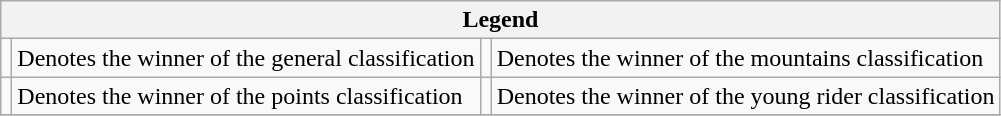<table class="wikitable">
<tr>
<th colspan="4">Legend</th>
</tr>
<tr>
<td></td>
<td>Denotes the winner of the general classification</td>
<td></td>
<td>Denotes the winner of the mountains classification</td>
</tr>
<tr>
<td></td>
<td>Denotes the winner of the points classification</td>
<td></td>
<td>Denotes the winner of the young rider classification</td>
</tr>
<tr>
</tr>
</table>
